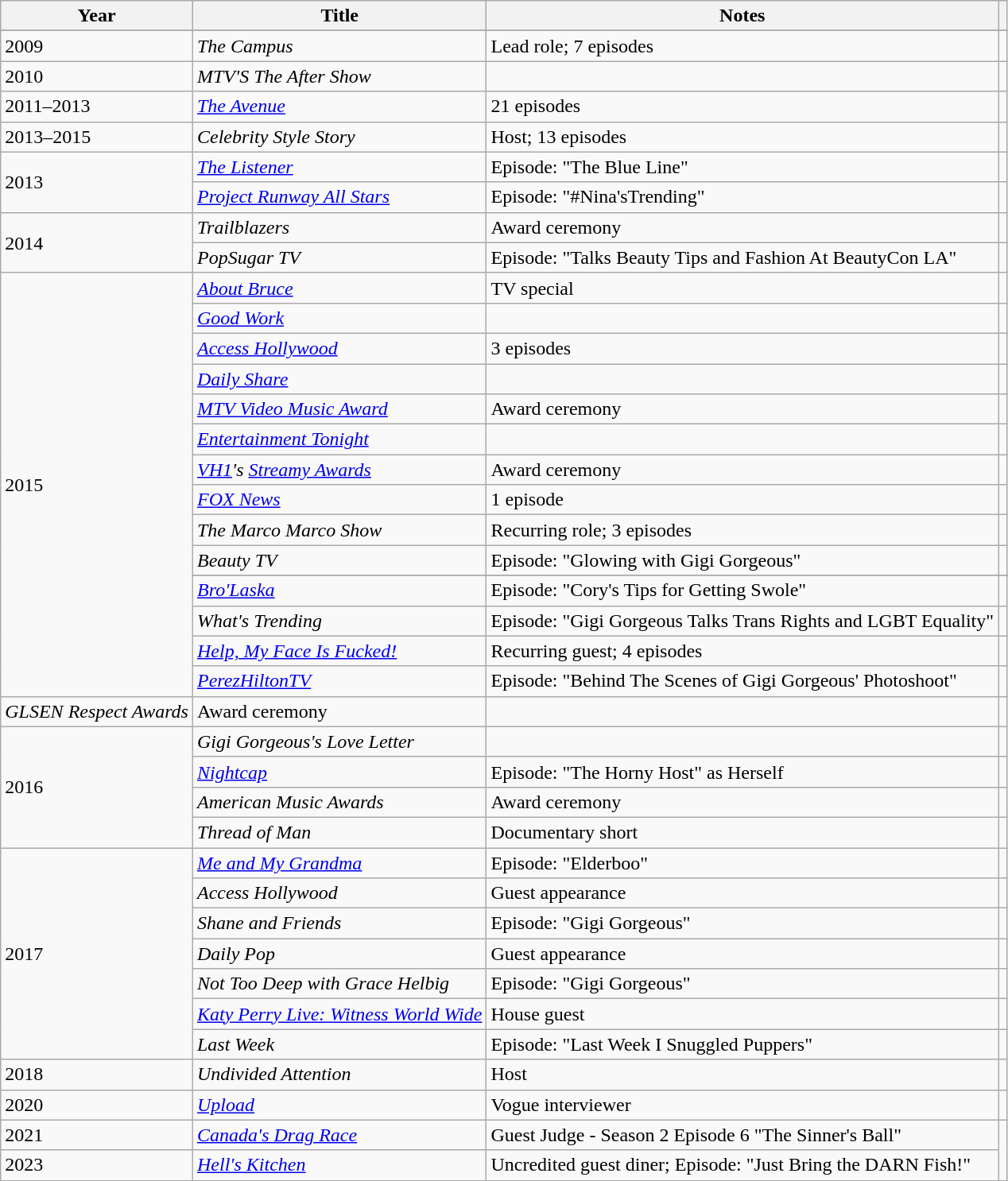<table class="wikitable sortable">
<tr>
<th>Year</th>
<th>Title</th>
<th class="unsortable">Notes</th>
<th class="unsortable"></th>
</tr>
<tr>
</tr>
<tr>
<td>2009</td>
<td><em>The Campus</em></td>
<td>Lead role; 7 episodes</td>
<td></td>
</tr>
<tr>
<td>2010</td>
<td><em>MTV'S The After Show</em></td>
<td></td>
<td></td>
</tr>
<tr>
<td>2011–2013</td>
<td><em><a href='#'>The Avenue</a></em></td>
<td>21 episodes</td>
<td></td>
</tr>
<tr>
<td>2013–2015</td>
<td><em>Celebrity Style Story</em></td>
<td>Host; 13 episodes</td>
<td></td>
</tr>
<tr>
<td rowspan="2">2013</td>
<td><em><a href='#'>The Listener</a></em></td>
<td>Episode: "The Blue Line"</td>
<td></td>
</tr>
<tr>
<td><em><a href='#'>Project Runway All Stars</a></em></td>
<td>Episode: "#Nina'sTrending"</td>
<td></td>
</tr>
<tr>
<td rowspan="2">2014</td>
<td><em>Trailblazers</em></td>
<td>Award ceremony</td>
<td></td>
</tr>
<tr>
<td><em>PopSugar TV</em></td>
<td>Episode: "Talks Beauty Tips and Fashion At BeautyCon LA"</td>
<td></td>
</tr>
<tr>
<td rowspan="15">2015</td>
<td><em><a href='#'>About Bruce</a></em></td>
<td>TV special</td>
<td></td>
</tr>
<tr>
<td><em><a href='#'>Good Work</a></em></td>
<td></td>
<td></td>
</tr>
<tr>
<td><em><a href='#'>Access Hollywood</a></em></td>
<td>3 episodes</td>
<td></td>
</tr>
<tr>
<td><em><a href='#'>Daily Share</a></em></td>
<td></td>
<td></td>
</tr>
<tr>
<td><em><a href='#'>MTV Video Music Award</a></em></td>
<td>Award ceremony</td>
<td></td>
</tr>
<tr>
<td><em><a href='#'>Entertainment Tonight</a></em></td>
<td></td>
<td></td>
</tr>
<tr>
<td><em><a href='#'>VH1</a>'s <a href='#'>Streamy Awards</a></em></td>
<td>Award ceremony</td>
<td></td>
</tr>
<tr>
<td><em><a href='#'>FOX News</a></em></td>
<td>1 episode</td>
<td></td>
</tr>
<tr>
<td><em>The Marco Marco Show</em></td>
<td>Recurring role; 3 episodes</td>
<td></td>
</tr>
<tr>
<td><em>Beauty TV</em></td>
<td>Episode: "Glowing with Gigi Gorgeous"</td>
<td></td>
</tr>
<tr>
</tr>
<tr>
<td><em><a href='#'>Bro'Laska</a></em></td>
<td>Episode: "Cory's Tips for Getting Swole"</td>
<td></td>
</tr>
<tr>
<td><em>What's Trending</em></td>
<td>Episode: "Gigi Gorgeous Talks Trans Rights and LGBT Equality"</td>
<td></td>
</tr>
<tr>
<td><em><a href='#'>Help, My Face Is Fucked!</a></em></td>
<td>Recurring guest; 4 episodes</td>
<td></td>
</tr>
<tr>
<td><em><a href='#'>PerezHiltonTV</a></em></td>
<td>Episode: "Behind The Scenes of Gigi Gorgeous' Photoshoot"</td>
<td></td>
</tr>
<tr>
<td><em>GLSEN Respect Awards</em></td>
<td>Award ceremony</td>
<td></td>
</tr>
<tr>
<td rowspan="4">2016</td>
<td><em>Gigi Gorgeous's Love Letter</em></td>
<td></td>
<td></td>
</tr>
<tr>
<td><em><a href='#'>Nightcap</a></em></td>
<td>Episode: "The Horny Host" as Herself</td>
<td></td>
</tr>
<tr>
<td><em>American Music Awards</em></td>
<td>Award ceremony</td>
<td></td>
</tr>
<tr>
<td><em>Thread of Man</em></td>
<td>Documentary short</td>
<td></td>
</tr>
<tr>
<td rowspan="7">2017</td>
<td><em><a href='#'>Me and My Grandma</a></em></td>
<td>Episode: "Elderboo"</td>
<td></td>
</tr>
<tr>
<td><em>Access Hollywood</em></td>
<td>Guest appearance</td>
<td></td>
</tr>
<tr>
<td><em>Shane and Friends</em></td>
<td>Episode: "Gigi Gorgeous"</td>
<td></td>
</tr>
<tr>
<td><em>Daily Pop</em></td>
<td>Guest appearance</td>
<td></td>
</tr>
<tr>
<td><em>Not Too Deep with Grace Helbig</em></td>
<td>Episode: "Gigi Gorgeous"</td>
<td></td>
</tr>
<tr>
<td><em><a href='#'>Katy Perry Live: Witness World Wide</a></em></td>
<td>House guest</td>
<td></td>
</tr>
<tr>
<td><em>Last Week</em></td>
<td>Episode: "Last Week I Snuggled Puppers"</td>
<td></td>
</tr>
<tr>
<td>2018</td>
<td><em>Undivided Attention</em></td>
<td>Host</td>
<td></td>
</tr>
<tr>
<td>2020</td>
<td><em><a href='#'>Upload</a></em></td>
<td>Vogue interviewer</td>
<td></td>
</tr>
<tr>
<td>2021</td>
<td><em><a href='#'>Canada's Drag Race</a></em></td>
<td>Guest Judge - Season 2 Episode 6 "The Sinner's Ball"</td>
</tr>
<tr>
<td>2023</td>
<td><em><a href='#'>Hell's Kitchen</a></em></td>
<td>Uncredited guest diner; Episode: "Just Bring the DARN Fish!"</td>
</tr>
</table>
